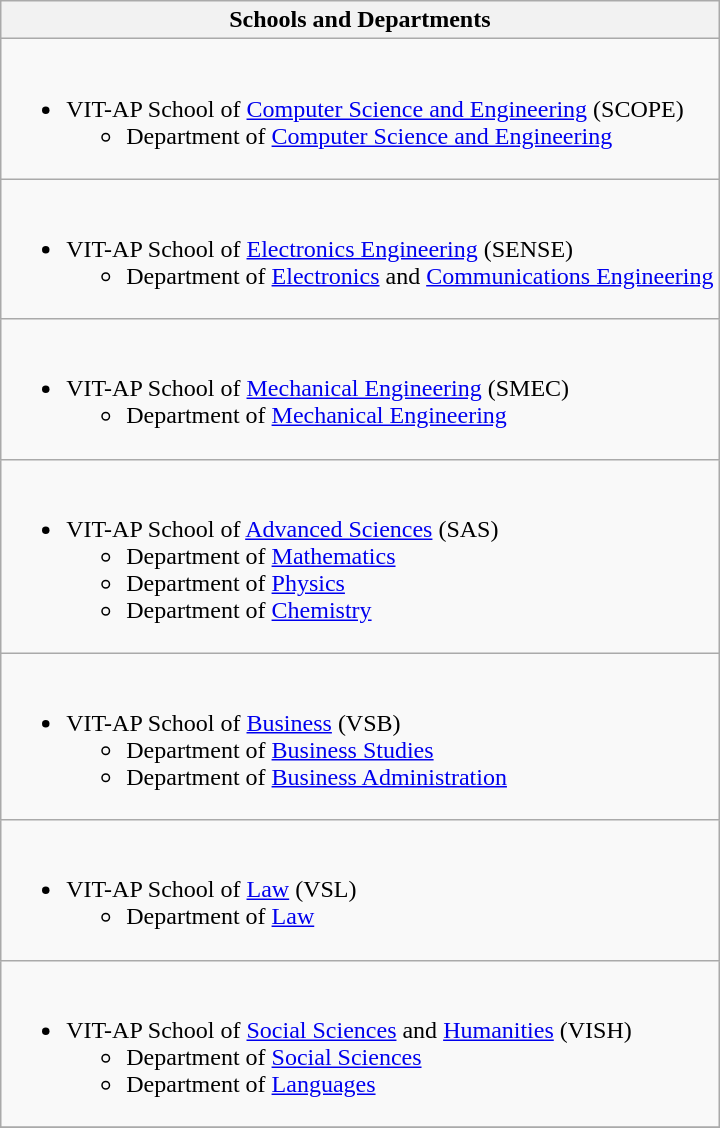<table class="wikitable sortable">
<tr>
<th>Schools and Departments</th>
</tr>
<tr>
<td><br><ul><li>VIT-AP School of <a href='#'>Computer Science and Engineering</a> (SCOPE)<ul><li>Department of <a href='#'>Computer Science and Engineering</a></li></ul></li></ul></td>
</tr>
<tr>
<td><br><ul><li>VIT-AP School of <a href='#'>Electronics Engineering</a> (SENSE)<ul><li>Department of <a href='#'>Electronics</a> and <a href='#'>Communications Engineering</a></li></ul></li></ul></td>
</tr>
<tr>
<td><br><ul><li>VIT-AP School of <a href='#'>Mechanical Engineering</a> (SMEC)<ul><li>Department of <a href='#'>Mechanical Engineering</a></li></ul></li></ul></td>
</tr>
<tr>
<td><br><ul><li>VIT-AP School of <a href='#'>Advanced Sciences</a> (SAS)<ul><li>Department of <a href='#'>Mathematics</a></li><li>Department of <a href='#'>Physics</a></li><li>Department of <a href='#'>Chemistry</a></li></ul></li></ul></td>
</tr>
<tr>
<td><br><ul><li>VIT-AP School of <a href='#'>Business</a> (VSB)<ul><li>Department of <a href='#'>Business Studies</a></li><li>Department of <a href='#'>Business Administration</a></li></ul></li></ul></td>
</tr>
<tr>
<td><br><ul><li>VIT-AP School of <a href='#'>Law</a> (VSL)<ul><li>Department of <a href='#'>Law</a></li></ul></li></ul></td>
</tr>
<tr>
<td><br><ul><li>VIT-AP School of <a href='#'>Social Sciences</a> and <a href='#'>Humanities</a> (VISH)<ul><li>Department of <a href='#'>Social Sciences</a></li><li>Department of <a href='#'>Languages</a></li></ul></li></ul></td>
</tr>
<tr>
</tr>
</table>
